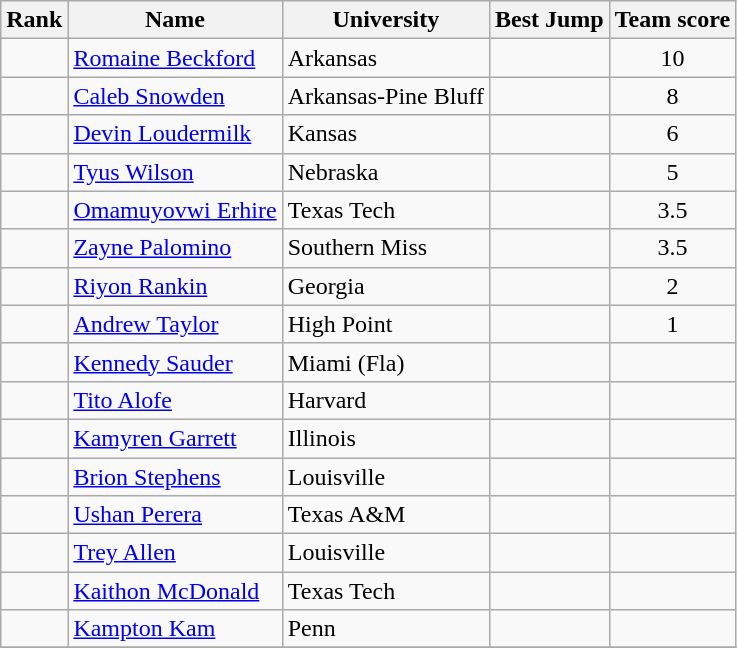<table class="wikitable sortable plainrowheaders" style="text-align:center">
<tr>
<th scope="col">Rank</th>
<th scope="col">Name</th>
<th scope="col">University</th>
<th scope="col">Best Jump</th>
<th scope="col">Team score</th>
</tr>
<tr>
<td></td>
<td align=left> <a href='#'>Romaine Beckford</a></td>
<td align=left>Arkansas</td>
<td><strong></strong></td>
<td>10</td>
</tr>
<tr>
<td></td>
<td align=left>	<a href='#'>Caleb Snowden</a></td>
<td align=left>Arkansas-Pine Bluff</td>
<td><strong></strong></td>
<td>8</td>
</tr>
<tr>
<td></td>
<td align=left> <a href='#'>Devin Loudermilk</a></td>
<td align=left>Kansas</td>
<td><strong></strong></td>
<td>6</td>
</tr>
<tr>
<td></td>
<td align=left> <a href='#'>Tyus Wilson</a></td>
<td align=left>Nebraska</td>
<td><strong></strong></td>
<td>5</td>
</tr>
<tr>
<td></td>
<td align=left> <a href='#'>Omamuyovwi Erhire</a></td>
<td align=left>Texas Tech</td>
<td><strong></strong></td>
<td>3.5</td>
</tr>
<tr>
<td></td>
<td align=left> <a href='#'>Zayne Palomino</a></td>
<td align=left>Southern Miss</td>
<td><strong></strong></td>
<td>3.5</td>
</tr>
<tr>
<td></td>
<td align=left> <a href='#'>Riyon Rankin</a></td>
<td align=left>Georgia</td>
<td><strong></strong></td>
<td>2</td>
</tr>
<tr>
<td></td>
<td align=left> <a href='#'>Andrew Taylor</a></td>
<td align=left>High Point</td>
<td><strong></strong></td>
<td>1</td>
</tr>
<tr>
<td></td>
<td align=left> <a href='#'>Kennedy Sauder</a></td>
<td align=left>Miami (Fla)</td>
<td><strong></strong></td>
<td></td>
</tr>
<tr>
<td></td>
<td align=left> <a href='#'>Tito Alofe</a></td>
<td align=left>Harvard</td>
<td><strong></strong></td>
<td></td>
</tr>
<tr>
<td></td>
<td align=left> <a href='#'>Kamyren Garrett</a></td>
<td align=left>Illinois</td>
<td><strong></strong></td>
<td></td>
</tr>
<tr>
<td></td>
<td align=left> <a href='#'>Brion Stephens</a></td>
<td align=left>Louisville</td>
<td><strong></strong></td>
<td></td>
</tr>
<tr>
<td></td>
<td align=left> <a href='#'>Ushan Perera</a></td>
<td align=left>Texas A&M</td>
<td><strong></strong></td>
<td></td>
</tr>
<tr>
<td></td>
<td align=left> <a href='#'>Trey Allen</a></td>
<td align=left>Louisville</td>
<td><strong></strong></td>
<td></td>
</tr>
<tr>
<td></td>
<td align=left> <a href='#'>Kaithon McDonald</a></td>
<td align=left>Texas Tech</td>
<td><strong></strong></td>
<td></td>
</tr>
<tr>
<td></td>
<td align=left> <a href='#'>Kampton Kam</a></td>
<td align=left>Penn</td>
<td><strong></strong></td>
<td></td>
</tr>
<tr>
</tr>
</table>
